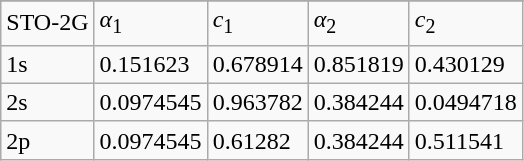<table class="wikitable">
<tr>
</tr>
<tr>
<td>STO-2G</td>
<td><em>α</em><sub>1</sub></td>
<td><em>c</em><sub>1</sub></td>
<td><em>α</em><sub>2</sub></td>
<td><em>c</em><sub>2</sub></td>
</tr>
<tr>
<td>1s</td>
<td>0.151623</td>
<td>0.678914</td>
<td>0.851819</td>
<td>0.430129</td>
</tr>
<tr>
<td>2s</td>
<td>0.0974545</td>
<td>0.963782</td>
<td>0.384244</td>
<td>0.0494718</td>
</tr>
<tr>
<td>2p</td>
<td>0.0974545</td>
<td>0.61282</td>
<td>0.384244</td>
<td>0.511541</td>
</tr>
</table>
